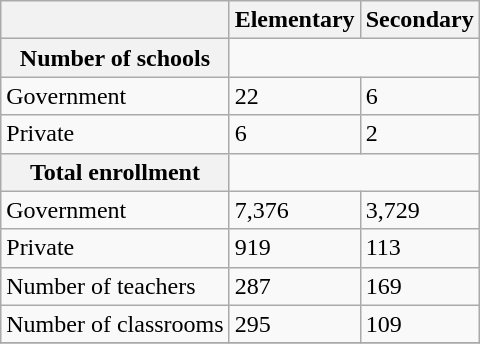<table class="wikitable">
<tr>
<th></th>
<th>Elementary</th>
<th>Secondary</th>
</tr>
<tr>
<th>Number of schools</th>
</tr>
<tr>
<td>Government</td>
<td>22</td>
<td>6</td>
</tr>
<tr>
<td>Private</td>
<td>6</td>
<td>2</td>
</tr>
<tr>
<th>Total enrollment</th>
</tr>
<tr>
<td>Government</td>
<td>7,376</td>
<td>3,729</td>
</tr>
<tr>
<td>Private</td>
<td>919</td>
<td>113</td>
</tr>
<tr>
<td>Number of teachers</td>
<td>287</td>
<td>169</td>
</tr>
<tr>
<td>Number of classrooms</td>
<td>295</td>
<td>109</td>
</tr>
<tr>
</tr>
</table>
